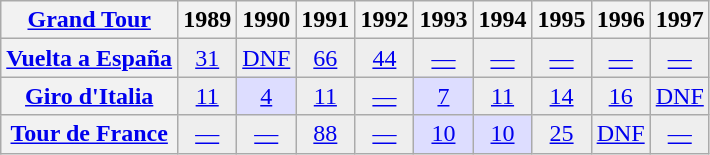<table class="wikitable plainrowheaders">
<tr>
<th scope="col"><a href='#'>Grand Tour</a></th>
<th scope="col">1989</th>
<th scope="col">1990</th>
<th scope="col">1991</th>
<th scope="col">1992</th>
<th scope="col">1993</th>
<th scope="col">1994</th>
<th scope="col">1995</th>
<th scope="col">1996</th>
<th scope="col">1997</th>
</tr>
<tr style="text-align:center;">
<th scope="row"> <a href='#'>Vuelta a España</a></th>
<td style="background:#eee;"><a href='#'>31</a></td>
<td style="background:#eee;"><a href='#'>DNF</a></td>
<td style="background:#eee;"><a href='#'>66</a></td>
<td style="background:#eee;"><a href='#'>44</a></td>
<td style="background:#eee;"><a href='#'>—</a></td>
<td style="background:#eee;"><a href='#'>—</a></td>
<td style="background:#eee;"><a href='#'>—</a></td>
<td style="background:#eee;"><a href='#'>—</a></td>
<td style="background:#eee;"><a href='#'>—</a></td>
</tr>
<tr style="text-align:center;">
<th scope="row"> <a href='#'>Giro d'Italia</a></th>
<td style="background:#eee;"><a href='#'>11</a></td>
<td style="background:#ddf;"><a href='#'>4</a></td>
<td style="background:#eee;"><a href='#'>11</a></td>
<td style="background:#eee;"><a href='#'>—</a></td>
<td style="background:#ddf;"><a href='#'>7</a></td>
<td style="background:#eee;"><a href='#'>11</a></td>
<td style="background:#eee;"><a href='#'>14</a></td>
<td style="background:#eee;"><a href='#'>16</a></td>
<td style="background:#eee;"><a href='#'>DNF</a></td>
</tr>
<tr style="text-align:center;">
<th scope="row"> <a href='#'>Tour de France</a></th>
<td style="background:#eee;"><a href='#'>—</a></td>
<td style="background:#eee;"><a href='#'>—</a></td>
<td style="background:#eee;"><a href='#'>88</a></td>
<td style="background:#eee;"><a href='#'>—</a></td>
<td style="background:#ddf;"><a href='#'>10</a></td>
<td style="background:#ddf;"><a href='#'>10</a></td>
<td style="background:#eee;"><a href='#'>25</a></td>
<td style="background:#eee;"><a href='#'>DNF</a></td>
<td style="background:#eee;"><a href='#'>—</a></td>
</tr>
</table>
